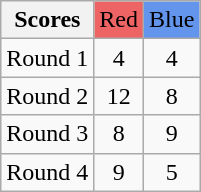<table class="wikitable" style="text-align:center">
<tr>
<th>Scores</th>
<td bgcolor="#EE6363">Red</td>
<td bgcolor="#6495ED">Blue</td>
</tr>
<tr>
<td>Round 1</td>
<td>4</td>
<td>4</td>
</tr>
<tr>
<td>Round 2</td>
<td>12</td>
<td>8</td>
</tr>
<tr>
<td>Round 3</td>
<td>8</td>
<td>9</td>
</tr>
<tr>
<td>Round 4</td>
<td>9</td>
<td>5</td>
</tr>
</table>
